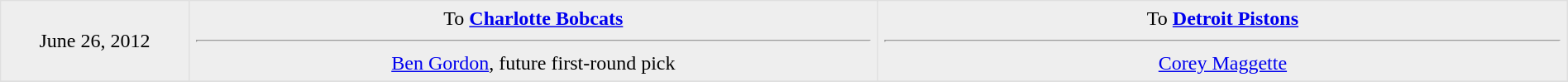<table border=1 style="border-collapse:collapse; text-align: center; width: 100%" bordercolor="#DFDFDF"  cellpadding="5">
<tr bgcolor="eeeeee">
<td style="width:12%">June 26, 2012</td>
<td style="width:44%" valign="top">To <strong><a href='#'>Charlotte Bobcats</a></strong><hr><a href='#'>Ben Gordon</a>, future first-round pick</td>
<td style="width:44%" valign="top">To <strong><a href='#'>Detroit Pistons</a></strong><hr><a href='#'>Corey Maggette</a></td>
</tr>
<tr>
</tr>
</table>
